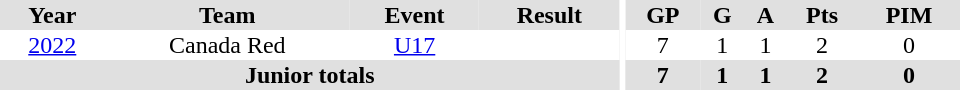<table border="0" cellpadding="1" cellspacing="0" ID="Table3" style="text-align:center; width:40em">
<tr bgcolor="#e0e0e0">
<th>Year</th>
<th>Team</th>
<th>Event</th>
<th>Result</th>
<th rowspan="99" bgcolor="#ffffff"></th>
<th>GP</th>
<th>G</th>
<th>A</th>
<th>Pts</th>
<th>PIM</th>
</tr>
<tr>
<td><a href='#'>2022</a></td>
<td>Canada Red</td>
<td><a href='#'>U17</a></td>
<td></td>
<td>7</td>
<td>1</td>
<td>1</td>
<td>2</td>
<td>0</td>
</tr>
<tr bgcolor="#e0e0e0">
<th colspan="4">Junior totals</th>
<th>7</th>
<th>1</th>
<th>1</th>
<th>2</th>
<th>0</th>
</tr>
</table>
